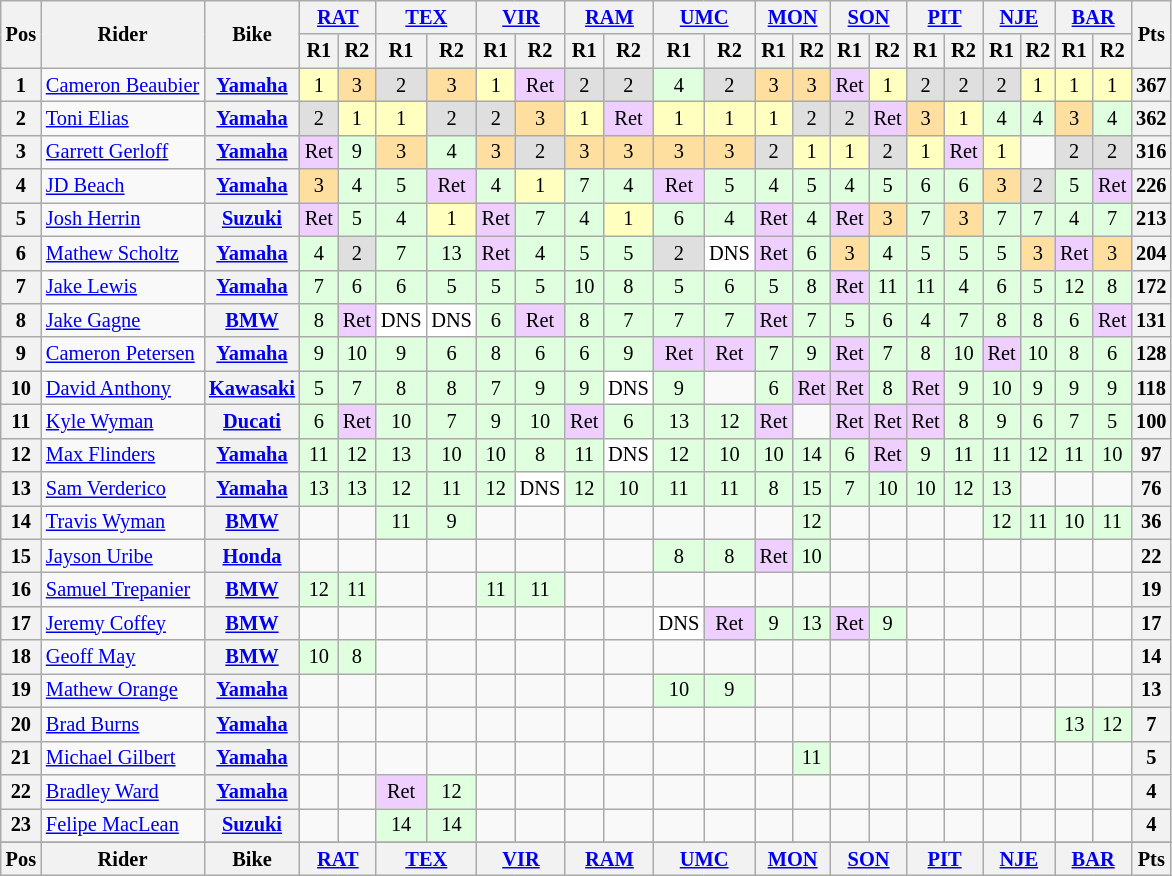<table class="wikitable" style="font-size: 85%; text-align: center;">
<tr valign="top">
<th valign="middle" rowspan=2>Pos</th>
<th valign="middle" rowspan=2>Rider</th>
<th valign="middle" rowspan=2>Bike</th>
<th colspan=2><a href='#'>RAT</a><br></th>
<th colspan=2><a href='#'>TEX</a><br></th>
<th colspan=2><a href='#'>VIR</a><br></th>
<th colspan=2><a href='#'>RAM</a><br></th>
<th colspan=2><a href='#'>UMC</a><br></th>
<th colspan=2><a href='#'>MON</a><br></th>
<th colspan=2><a href='#'>SON</a><br></th>
<th colspan=2><a href='#'>PIT</a><br></th>
<th colspan=2><a href='#'>NJE</a><br></th>
<th colspan=2><a href='#'>BAR</a><br></th>
<th valign="middle" rowspan=2>Pts</th>
</tr>
<tr>
<th>R1</th>
<th>R2</th>
<th>R1</th>
<th>R2</th>
<th>R1</th>
<th>R2</th>
<th>R1</th>
<th>R2</th>
<th>R1</th>
<th>R2</th>
<th>R1</th>
<th>R2</th>
<th>R1</th>
<th>R2</th>
<th>R1</th>
<th>R2</th>
<th>R1</th>
<th>R2</th>
<th>R1</th>
<th>R2</th>
</tr>
<tr>
<th>1</th>
<td align=left> <a href='#'>Cameron Beaubier</a></td>
<th><a href='#'>Yamaha</a></th>
<td style="background:#ffffbf;">1</td>
<td style="background:#ffdf9f;">3</td>
<td style="background:#dfdfdf;">2</td>
<td style="background:#ffdf9f;">3</td>
<td style="background:#ffffbf;">1</td>
<td style="background:#efcfff;">Ret</td>
<td style="background:#dfdfdf;">2</td>
<td style="background:#dfdfdf;">2</td>
<td style="background:#dfffdf;">4</td>
<td style="background:#dfdfdf;">2</td>
<td style="background:#ffdf9f;">3</td>
<td style="background:#ffdf9f;">3</td>
<td style="background:#efcfff;">Ret</td>
<td style="background:#ffffbf;">1</td>
<td style="background:#dfdfdf;">2</td>
<td style="background:#dfdfdf;">2</td>
<td style="background:#dfdfdf;">2</td>
<td style="background:#ffffbf;">1</td>
<td style="background:#ffffbf;">1</td>
<td style="background:#ffffbf;">1</td>
<th>367</th>
</tr>
<tr>
<th>2</th>
<td align=left> <a href='#'>Toni Elias</a></td>
<th><a href='#'>Yamaha</a></th>
<td style="background:#dfdfdf;">2</td>
<td style="background:#ffffbf;">1</td>
<td style="background:#ffffbf;">1</td>
<td style="background:#dfdfdf;">2</td>
<td style="background:#dfdfdf;">2</td>
<td style="background:#ffdf9f;">3</td>
<td style="background:#ffffbf;">1</td>
<td style="background:#efcfff;">Ret</td>
<td style="background:#ffffbf;">1</td>
<td style="background:#ffffbf;">1</td>
<td style="background:#ffffbf;">1</td>
<td style="background:#dfdfdf;">2</td>
<td style="background:#dfdfdf;">2</td>
<td style="background:#efcfff;">Ret</td>
<td style="background:#ffdf9f;">3</td>
<td style="background:#ffffbf;">1</td>
<td style="background:#dfffdf;">4</td>
<td style="background:#dfffdf;">4</td>
<td style="background:#ffdf9f;">3</td>
<td style="background:#dfffdf;">4</td>
<th>362</th>
</tr>
<tr>
<th>3</th>
<td align=left> <a href='#'>Garrett Gerloff</a></td>
<th><a href='#'>Yamaha</a></th>
<td style="background:#efcfff;">Ret</td>
<td style="background:#dfffdf;">9</td>
<td style="background:#ffdf9f;">3</td>
<td style="background:#dfffdf;">4</td>
<td style="background:#ffdf9f;">3</td>
<td style="background:#dfdfdf;">2</td>
<td style="background:#ffdf9f;">3</td>
<td style="background:#ffdf9f;">3</td>
<td style="background:#ffdf9f;">3</td>
<td style="background:#ffdf9f;">3</td>
<td style="background:#dfdfdf;">2</td>
<td style="background:#ffffbf;">1</td>
<td style="background:#ffffbf;">1</td>
<td style="background:#dfdfdf;">2</td>
<td style="background:#ffffbf;">1</td>
<td style="background:#efcfff;">Ret</td>
<td style="background:#ffffbf;">1</td>
<td></td>
<td style="background:#dfdfdf;">2</td>
<td style="background:#dfdfdf;">2</td>
<th>316</th>
</tr>
<tr>
<th>4</th>
<td align=left> <a href='#'>JD Beach</a></td>
<th><a href='#'>Yamaha</a></th>
<td style="background:#ffdf9f;">3</td>
<td style="background:#dfffdf;">4</td>
<td style="background:#dfffdf;">5</td>
<td style="background:#efcfff;">Ret</td>
<td style="background:#dfffdf;">4</td>
<td style="background:#ffffbf;">1</td>
<td style="background:#dfffdf;">7</td>
<td style="background:#dfffdf;">4</td>
<td style="background:#efcfff;">Ret</td>
<td style="background:#dfffdf;">5</td>
<td style="background:#dfffdf;">4</td>
<td style="background:#dfffdf;">5</td>
<td style="background:#dfffdf;">4</td>
<td style="background:#dfffdf;">5</td>
<td style="background:#dfffdf;">6</td>
<td style="background:#dfffdf;">6</td>
<td style="background:#ffdf9f;">3</td>
<td style="background:#dfdfdf;">2</td>
<td style="background:#dfffdf;">5</td>
<td style="background:#efcfff;">Ret</td>
<th>226</th>
</tr>
<tr>
<th>5</th>
<td align=left> <a href='#'>Josh Herrin</a></td>
<th><a href='#'>Suzuki</a></th>
<td style="background:#efcfff;">Ret</td>
<td style="background:#dfffdf;">5</td>
<td style="background:#dfffdf;">4</td>
<td style="background:#ffffbf;">1</td>
<td style="background:#efcfff;">Ret</td>
<td style="background:#dfffdf;">7</td>
<td style="background:#dfffdf;">4</td>
<td style="background:#ffffbf;">1</td>
<td style="background:#dfffdf;">6</td>
<td style="background:#dfffdf;">4</td>
<td style="background:#efcfff;">Ret</td>
<td style="background:#dfffdf;">4</td>
<td style="background:#efcfff;">Ret</td>
<td style="background:#ffdf9f;">3</td>
<td style="background:#dfffdf;">7</td>
<td style="background:#ffdf9f;">3</td>
<td style="background:#dfffdf;">7</td>
<td style="background:#dfffdf;">7</td>
<td style="background:#dfffdf;">4</td>
<td style="background:#dfffdf;">7</td>
<th>213</th>
</tr>
<tr>
<th>6</th>
<td align=left> <a href='#'>Mathew Scholtz</a></td>
<th><a href='#'>Yamaha</a></th>
<td style="background:#dfffdf;">4</td>
<td style="background:#dfdfdf;">2</td>
<td style="background:#dfffdf;">7</td>
<td style="background:#dfffdf;">13</td>
<td style="background:#efcfff;">Ret</td>
<td style="background:#dfffdf;">4</td>
<td style="background:#dfffdf;">5</td>
<td style="background:#dfffdf;">5</td>
<td style="background:#dfdfdf;">2</td>
<td style="background:#ffffff;">DNS</td>
<td style="background:#efcfff;">Ret</td>
<td style="background:#dfffdf;">6</td>
<td style="background:#ffdf9f;">3</td>
<td style="background:#dfffdf;">4</td>
<td style="background:#dfffdf;">5</td>
<td style="background:#dfffdf;">5</td>
<td style="background:#dfffdf;">5</td>
<td style="background:#ffdf9f;">3</td>
<td style="background:#efcfff;">Ret</td>
<td style="background:#ffdf9f;">3</td>
<th>204</th>
</tr>
<tr>
<th>7</th>
<td align=left> <a href='#'>Jake Lewis</a></td>
<th><a href='#'>Yamaha</a></th>
<td style="background:#dfffdf;">7</td>
<td style="background:#dfffdf;">6</td>
<td style="background:#dfffdf;">6</td>
<td style="background:#dfffdf;">5</td>
<td style="background:#dfffdf;">5</td>
<td style="background:#dfffdf;">5</td>
<td style="background:#dfffdf;">10</td>
<td style="background:#dfffdf;">8</td>
<td style="background:#dfffdf;">5</td>
<td style="background:#dfffdf;">6</td>
<td style="background:#dfffdf;">5</td>
<td style="background:#dfffdf;">8</td>
<td style="background:#efcfff;">Ret</td>
<td style="background:#dfffdf;">11</td>
<td style="background:#dfffdf;">11</td>
<td style="background:#dfffdf;">4</td>
<td style="background:#dfffdf;">6</td>
<td style="background:#dfffdf;">5</td>
<td style="background:#dfffdf;">12</td>
<td style="background:#dfffdf;">8</td>
<th>172</th>
</tr>
<tr>
<th>8</th>
<td align=left> <a href='#'>Jake Gagne</a></td>
<th><a href='#'>BMW</a></th>
<td style="background:#dfffdf;">8</td>
<td style="background:#efcfff;">Ret</td>
<td style="background:#ffffff;">DNS</td>
<td style="background:#ffffff;">DNS</td>
<td style="background:#dfffdf;">6</td>
<td style="background:#efcfff;">Ret</td>
<td style="background:#dfffdf;">8</td>
<td style="background:#dfffdf;">7</td>
<td style="background:#dfffdf;">7</td>
<td style="background:#dfffdf;">7</td>
<td style="background:#efcfff;">Ret</td>
<td style="background:#dfffdf;">7</td>
<td style="background:#dfffdf;">5</td>
<td style="background:#dfffdf;">6</td>
<td style="background:#dfffdf;">4</td>
<td style="background:#dfffdf;">7</td>
<td style="background:#dfffdf;">8</td>
<td style="background:#dfffdf;">8</td>
<td style="background:#dfffdf;">6</td>
<td style="background:#efcfff;">Ret</td>
<th>131</th>
</tr>
<tr>
<th>9</th>
<td align=left> <a href='#'>Cameron Petersen</a></td>
<th><a href='#'>Yamaha</a></th>
<td style="background:#dfffdf;">9</td>
<td style="background:#dfffdf;">10</td>
<td style="background:#dfffdf;">9</td>
<td style="background:#dfffdf;">6</td>
<td style="background:#dfffdf;">8</td>
<td style="background:#dfffdf;">6</td>
<td style="background:#dfffdf;">6</td>
<td style="background:#dfffdf;">9</td>
<td style="background:#efcfff;">Ret</td>
<td style="background:#efcfff;">Ret</td>
<td style="background:#dfffdf;">7</td>
<td style="background:#dfffdf;">9</td>
<td style="background:#efcfff;">Ret</td>
<td style="background:#dfffdf;">7</td>
<td style="background:#dfffdf;">8</td>
<td style="background:#dfffdf;">10</td>
<td style="background:#efcfff;">Ret</td>
<td style="background:#dfffdf;">10</td>
<td style="background:#dfffdf;">8</td>
<td style="background:#dfffdf;">6</td>
<th>128</th>
</tr>
<tr>
<th>10</th>
<td align=left> <a href='#'>David Anthony</a></td>
<th><a href='#'>Kawasaki</a></th>
<td style="background:#dfffdf;">5</td>
<td style="background:#dfffdf;">7</td>
<td style="background:#dfffdf;">8</td>
<td style="background:#dfffdf;">8</td>
<td style="background:#dfffdf;">7</td>
<td style="background:#dfffdf;">9</td>
<td style="background:#dfffdf;">9</td>
<td style="background:#ffffff;">DNS</td>
<td style="background:#dfffdf;">9</td>
<td></td>
<td style="background:#dfffdf;">6</td>
<td style="background:#efcfff;">Ret</td>
<td style="background:#efcfff;">Ret</td>
<td style="background:#dfffdf;">8</td>
<td style="background:#efcfff;">Ret</td>
<td style="background:#dfffdf;">9</td>
<td style="background:#dfffdf;">10</td>
<td style="background:#dfffdf;">9</td>
<td style="background:#dfffdf;">9</td>
<td style="background:#dfffdf;">9</td>
<th>118</th>
</tr>
<tr>
<th>11</th>
<td align=left> <a href='#'>Kyle Wyman</a></td>
<th><a href='#'>Ducati</a></th>
<td style="background:#dfffdf;">6</td>
<td style="background:#efcfff;">Ret</td>
<td style="background:#dfffdf;">10</td>
<td style="background:#dfffdf;">7</td>
<td style="background:#dfffdf;">9</td>
<td style="background:#dfffdf;">10</td>
<td style="background:#efcfff;">Ret</td>
<td style="background:#dfffdf;">6</td>
<td style="background:#dfffdf;">13</td>
<td style="background:#dfffdf;">12</td>
<td style="background:#efcfff;">Ret</td>
<td></td>
<td style="background:#efcfff;">Ret</td>
<td style="background:#efcfff;">Ret</td>
<td style="background:#efcfff;">Ret</td>
<td style="background:#dfffdf;">8</td>
<td style="background:#dfffdf;">9</td>
<td style="background:#dfffdf;">6</td>
<td style="background:#dfffdf;">7</td>
<td style="background:#dfffdf;">5</td>
<th>100</th>
</tr>
<tr>
<th>12</th>
<td align=left> <a href='#'>Max Flinders</a></td>
<th><a href='#'>Yamaha</a></th>
<td style="background:#dfffdf;">11</td>
<td style="background:#dfffdf;">12</td>
<td style="background:#dfffdf;">13</td>
<td style="background:#dfffdf;">10</td>
<td style="background:#dfffdf;">10</td>
<td style="background:#dfffdf;">8</td>
<td style="background:#dfffdf;">11</td>
<td style="background:#ffffff;">DNS</td>
<td style="background:#dfffdf;">12</td>
<td style="background:#dfffdf;">10</td>
<td style="background:#dfffdf;">10</td>
<td style="background:#dfffdf;">14</td>
<td style="background:#dfffdf;">6</td>
<td style="background:#efcfff;">Ret</td>
<td style="background:#dfffdf;">9</td>
<td style="background:#dfffdf;">11</td>
<td style="background:#dfffdf;">11</td>
<td style="background:#dfffdf;">12</td>
<td style="background:#dfffdf;">11</td>
<td style="background:#dfffdf;">10</td>
<th>97</th>
</tr>
<tr>
<th>13</th>
<td align=left> <a href='#'>Sam Verderico</a></td>
<th><a href='#'>Yamaha</a></th>
<td style="background:#dfffdf;">13</td>
<td style="background:#dfffdf;">13</td>
<td style="background:#dfffdf;">12</td>
<td style="background:#dfffdf;">11</td>
<td style="background:#dfffdf;">12</td>
<td style="background:#ffffff;">DNS</td>
<td style="background:#dfffdf;">12</td>
<td style="background:#dfffdf;">10</td>
<td style="background:#dfffdf;">11</td>
<td style="background:#dfffdf;">11</td>
<td style="background:#dfffdf;">8</td>
<td style="background:#dfffdf;">15</td>
<td style="background:#dfffdf;">7</td>
<td style="background:#dfffdf;">10</td>
<td style="background:#dfffdf;">10</td>
<td style="background:#dfffdf;">12</td>
<td style="background:#dfffdf;">13</td>
<td></td>
<td></td>
<td></td>
<th>76</th>
</tr>
<tr>
<th>14</th>
<td align=left> <a href='#'>Travis Wyman</a></td>
<th><a href='#'>BMW</a></th>
<td></td>
<td></td>
<td style="background:#dfffdf;">11</td>
<td style="background:#dfffdf;">9</td>
<td></td>
<td></td>
<td></td>
<td></td>
<td></td>
<td></td>
<td></td>
<td style="background:#dfffdf;">12</td>
<td></td>
<td></td>
<td></td>
<td></td>
<td style="background:#dfffdf;">12</td>
<td style="background:#dfffdf;">11</td>
<td style="background:#dfffdf;">10</td>
<td style="background:#dfffdf;">11</td>
<th>36</th>
</tr>
<tr>
<th>15</th>
<td align=left> <a href='#'>Jayson Uribe</a></td>
<th><a href='#'>Honda</a></th>
<td></td>
<td></td>
<td></td>
<td></td>
<td></td>
<td></td>
<td></td>
<td></td>
<td style="background:#dfffdf;">8</td>
<td style="background:#dfffdf;">8</td>
<td style="background:#efcfff;">Ret</td>
<td style="background:#dfffdf;">10</td>
<td></td>
<td></td>
<td></td>
<td></td>
<td></td>
<td></td>
<td></td>
<td></td>
<th>22</th>
</tr>
<tr>
<th>16</th>
<td align=left> <a href='#'>Samuel Trepanier</a></td>
<th><a href='#'>BMW</a></th>
<td style="background:#dfffdf;">12</td>
<td style="background:#dfffdf;">11</td>
<td></td>
<td></td>
<td style="background:#dfffdf;">11</td>
<td style="background:#dfffdf;">11</td>
<td></td>
<td></td>
<td></td>
<td></td>
<td></td>
<td></td>
<td></td>
<td></td>
<td></td>
<td></td>
<td></td>
<td></td>
<td></td>
<td></td>
<th>19</th>
</tr>
<tr>
<th>17</th>
<td align=left> <a href='#'>Jeremy Coffey</a></td>
<th><a href='#'>BMW</a></th>
<td></td>
<td></td>
<td></td>
<td></td>
<td></td>
<td></td>
<td></td>
<td></td>
<td style="background:#ffffff;">DNS</td>
<td style="background:#efcfff;">Ret</td>
<td style="background:#dfffdf;">9</td>
<td style="background:#dfffdf;">13</td>
<td style="background:#efcfff;">Ret</td>
<td style="background:#dfffdf;">9</td>
<td></td>
<td></td>
<td></td>
<td></td>
<td></td>
<td></td>
<th>17</th>
</tr>
<tr>
<th>18</th>
<td align=left> <a href='#'>Geoff May</a></td>
<th><a href='#'>BMW</a></th>
<td style="background:#dfffdf;">10</td>
<td style="background:#dfffdf;">8</td>
<td></td>
<td></td>
<td></td>
<td></td>
<td></td>
<td></td>
<td></td>
<td></td>
<td></td>
<td></td>
<td></td>
<td></td>
<td></td>
<td></td>
<td></td>
<td></td>
<td></td>
<td></td>
<th>14</th>
</tr>
<tr>
<th>19</th>
<td align=left> <a href='#'>Mathew Orange</a></td>
<th><a href='#'>Yamaha</a></th>
<td></td>
<td></td>
<td></td>
<td></td>
<td></td>
<td></td>
<td></td>
<td></td>
<td style="background:#dfffdf;">10</td>
<td style="background:#dfffdf;">9</td>
<td></td>
<td></td>
<td></td>
<td></td>
<td></td>
<td></td>
<td></td>
<td></td>
<td></td>
<td></td>
<th>13</th>
</tr>
<tr>
<th>20</th>
<td align=left> <a href='#'>Brad Burns</a></td>
<th><a href='#'>Yamaha</a></th>
<td></td>
<td></td>
<td></td>
<td></td>
<td></td>
<td></td>
<td></td>
<td></td>
<td></td>
<td></td>
<td></td>
<td></td>
<td></td>
<td></td>
<td></td>
<td></td>
<td></td>
<td></td>
<td style="background:#dfffdf;">13</td>
<td style="background:#dfffdf;">12</td>
<th>7</th>
</tr>
<tr>
<th>21</th>
<td align=left> <a href='#'>Michael Gilbert</a></td>
<th><a href='#'>Yamaha</a></th>
<td></td>
<td></td>
<td></td>
<td></td>
<td></td>
<td></td>
<td></td>
<td></td>
<td></td>
<td></td>
<td></td>
<td style="background:#dfffdf;">11</td>
<td></td>
<td></td>
<td></td>
<td></td>
<td></td>
<td></td>
<td></td>
<td></td>
<th>5</th>
</tr>
<tr>
<th>22</th>
<td align=left> <a href='#'>Bradley Ward</a></td>
<th><a href='#'>Yamaha</a></th>
<td></td>
<td></td>
<td style="background:#efcfff;">Ret</td>
<td style="background:#dfffdf;">12</td>
<td></td>
<td></td>
<td></td>
<td></td>
<td></td>
<td></td>
<td></td>
<td></td>
<td></td>
<td></td>
<td></td>
<td></td>
<td></td>
<td></td>
<td></td>
<td></td>
<th>4</th>
</tr>
<tr>
<th>23</th>
<td align=left> <a href='#'>Felipe MacLean</a></td>
<th><a href='#'>Suzuki</a></th>
<td></td>
<td></td>
<td style="background:#dfffdf;">14</td>
<td style="background:#dfffdf;">14</td>
<td></td>
<td></td>
<td></td>
<td></td>
<td></td>
<td></td>
<td></td>
<td></td>
<td></td>
<td></td>
<td></td>
<td></td>
<td></td>
<td></td>
<td></td>
<td></td>
<th>4</th>
</tr>
<tr>
</tr>
<tr valign="top">
<th valign="middle">Pos</th>
<th valign="middle">Rider</th>
<th valign="middle">Bike</th>
<th colspan=2><a href='#'>RAT</a><br></th>
<th colspan=2><a href='#'>TEX</a><br></th>
<th colspan=2><a href='#'>VIR</a><br></th>
<th colspan=2><a href='#'>RAM</a><br></th>
<th colspan=2><a href='#'>UMC</a><br></th>
<th colspan=2><a href='#'>MON</a><br></th>
<th colspan=2><a href='#'>SON</a><br></th>
<th colspan=2><a href='#'>PIT</a><br></th>
<th colspan=2><a href='#'>NJE</a><br></th>
<th colspan=2><a href='#'>BAR</a><br></th>
<th valign="middle">Pts</th>
</tr>
</table>
